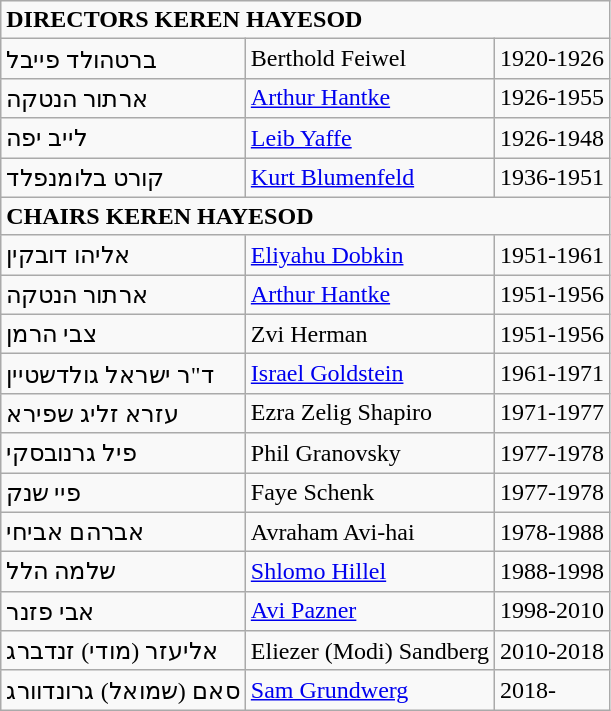<table class="wikitable">
<tr>
<td colspan="3"><strong>DIRECTORS KEREN HAYESOD</strong></td>
</tr>
<tr>
<td>ברטהולד  פייבל</td>
<td>Berthold Feiwel</td>
<td>1920-1926</td>
</tr>
<tr>
<td>ארתור  הנטקה</td>
<td><a href='#'>Arthur Hantke</a></td>
<td>1926-1955</td>
</tr>
<tr>
<td>לייב יפה</td>
<td><a href='#'>Leib Yaffe</a></td>
<td>1926-1948</td>
</tr>
<tr>
<td>קורט  בלומנפלד</td>
<td><a href='#'>Kurt Blumenfeld</a></td>
<td>1936-1951</td>
</tr>
<tr>
<td colspan="3"><strong>CHAIRS KEREN HAYESOD</strong></td>
</tr>
<tr>
<td>אליהו  דובקין</td>
<td><a href='#'>Eliyahu Dobkin</a></td>
<td>1951-1961</td>
</tr>
<tr>
<td>ארתור הנטקה</td>
<td><a href='#'>Arthur Hantke</a></td>
<td>1951-1956</td>
</tr>
<tr>
<td>צבי הרמן</td>
<td>Zvi Herman</td>
<td>1951-1956</td>
</tr>
<tr>
<td>ד"ר ישראל גולדשטיין</td>
<td><a href='#'>Israel  Goldstein</a></td>
<td>1961-1971</td>
</tr>
<tr>
<td>עזרא זליג שפירא</td>
<td>Ezra Zelig Shapiro</td>
<td>1971-1977</td>
</tr>
<tr>
<td>פיל גרנובסקי</td>
<td>Phil Granovsky</td>
<td>1977-1978</td>
</tr>
<tr>
<td>פיי שנק</td>
<td>Faye Schenk</td>
<td>1977-1978</td>
</tr>
<tr>
<td>אברהם אביחי</td>
<td>Avraham Avi-hai</td>
<td>1978-1988</td>
</tr>
<tr>
<td>שלמה הלל</td>
<td><a href='#'>Shlomo Hillel</a></td>
<td>1988-1998</td>
</tr>
<tr>
<td>אבי פזנר</td>
<td><a href='#'>Avi Pazner</a></td>
<td>1998-2010</td>
</tr>
<tr>
<td>אליעזר (מודי) זנדברג</td>
<td>Eliezer (Modi)  Sandberg</td>
<td>2010-2018</td>
</tr>
<tr>
<td>סאם (שמואל) גרונדוורג</td>
<td><a href='#'>Sam Grundwerg</a></td>
<td>2018-</td>
</tr>
</table>
